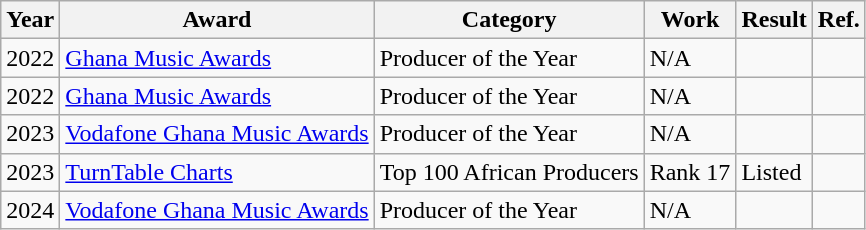<table class="wikitable">
<tr>
<th>Year</th>
<th>Award</th>
<th>Category</th>
<th>Work</th>
<th>Result</th>
<th>Ref.</th>
</tr>
<tr>
<td>2022</td>
<td><a href='#'>Ghana Music Awards</a></td>
<td>Producer of the Year</td>
<td>N/A</td>
<td></td>
<td></td>
</tr>
<tr>
<td>2022</td>
<td><a href='#'>Ghana Music Awards</a></td>
<td>Producer of the Year</td>
<td>N/A</td>
<td></td>
<td></td>
</tr>
<tr>
<td>2023</td>
<td><a href='#'>Vodafone Ghana Music Awards</a></td>
<td>Producer of the Year</td>
<td>N/A</td>
<td></td>
<td></td>
</tr>
<tr>
<td>2023</td>
<td><a href='#'>TurnTable Charts</a></td>
<td>Top 100 African Producers</td>
<td>Rank 17</td>
<td>Listed</td>
<td></td>
</tr>
<tr>
<td>2024</td>
<td><a href='#'>Vodafone Ghana Music Awards</a></td>
<td>Producer of the Year</td>
<td>N/A</td>
<td></td>
<td></td>
</tr>
</table>
